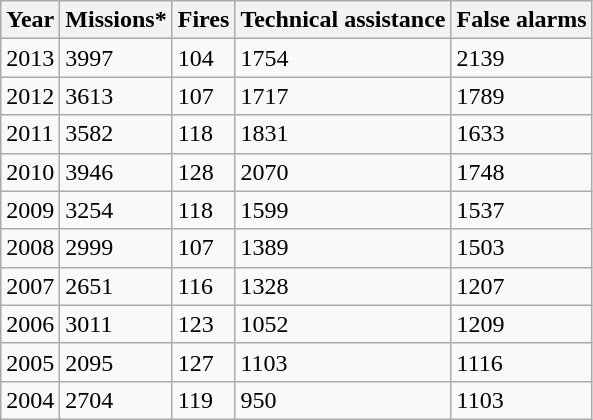<table class="wikitable sortable">
<tr>
<th>Year</th>
<th>Missions*</th>
<th>Fires</th>
<th>Technical assistance</th>
<th>False alarms</th>
</tr>
<tr>
<td>2013</td>
<td>3997</td>
<td>104</td>
<td>1754</td>
<td>2139</td>
</tr>
<tr>
<td>2012</td>
<td>3613</td>
<td>107</td>
<td>1717</td>
<td>1789</td>
</tr>
<tr>
<td>2011</td>
<td>3582</td>
<td>118</td>
<td>1831</td>
<td>1633</td>
</tr>
<tr>
<td>2010</td>
<td>3946</td>
<td>128</td>
<td>2070</td>
<td>1748</td>
</tr>
<tr>
<td>2009</td>
<td>3254</td>
<td>118</td>
<td>1599</td>
<td>1537</td>
</tr>
<tr>
<td>2008</td>
<td>2999</td>
<td>107</td>
<td>1389</td>
<td>1503</td>
</tr>
<tr>
<td>2007</td>
<td>2651</td>
<td>116</td>
<td>1328</td>
<td>1207</td>
</tr>
<tr>
<td>2006</td>
<td>3011</td>
<td>123</td>
<td>1052</td>
<td>1209</td>
</tr>
<tr>
<td>2005</td>
<td>2095</td>
<td>127</td>
<td>1103</td>
<td>1116</td>
</tr>
<tr>
<td>2004</td>
<td>2704</td>
<td>119</td>
<td>950</td>
<td>1103</td>
</tr>
</table>
